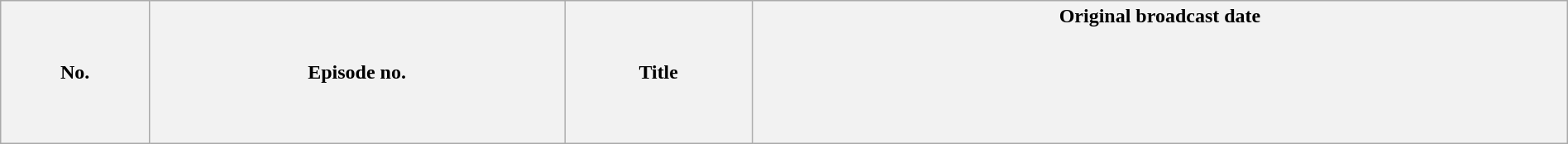<table class="wikitable plainrowheaders" style="width:100%; margin:auto;">
<tr>
<th>No.</th>
<th>Episode no.</th>
<th>Title</th>
<th>Original broadcast date<br><br><br><br><br><br></th>
</tr>
</table>
